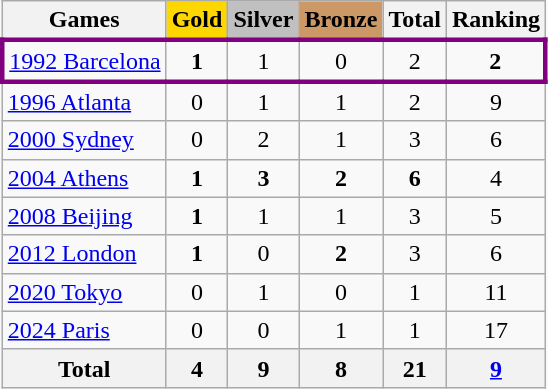<table class="wikitable sortable" style="text-align:center">
<tr>
<th>Games</th>
<th style="background-color:gold;">Gold</th>
<th style="background-color:silver;">Silver</th>
<th style="background-color:#c96;">Bronze</th>
<th>Total</th>
<th>Ranking</th>
</tr>
<tr align="center" style="border: 3px solid purple">
<td align="left"> <a href='#'>1992 Barcelona</a></td>
<td><strong>1</strong></td>
<td>1</td>
<td>0</td>
<td>2</td>
<td><strong>2</strong></td>
</tr>
<tr>
<td align="left"> <a href='#'>1996 Atlanta</a></td>
<td>0</td>
<td>1</td>
<td>1</td>
<td>2</td>
<td>9</td>
</tr>
<tr>
<td align="left"> <a href='#'>2000 Sydney</a></td>
<td>0</td>
<td>2</td>
<td>1</td>
<td>3</td>
<td>6</td>
</tr>
<tr>
<td align="left"> <a href='#'>2004 Athens</a></td>
<td><strong>1</strong></td>
<td><strong>3</strong></td>
<td><strong>2</strong></td>
<td><strong>6</strong></td>
<td>4</td>
</tr>
<tr>
<td align="left"> <a href='#'>2008 Beijing</a></td>
<td><strong>1</strong></td>
<td>1</td>
<td>1</td>
<td>3</td>
<td>5</td>
</tr>
<tr>
<td align="left"> <a href='#'>2012 London</a></td>
<td><strong>1</strong></td>
<td>0</td>
<td><strong>2</strong></td>
<td>3</td>
<td>6</td>
</tr>
<tr>
<td align="left"> <a href='#'>2020 Tokyo</a></td>
<td>0</td>
<td>1</td>
<td>0</td>
<td>1</td>
<td>11</td>
</tr>
<tr>
<td align="left"> <a href='#'>2024 Paris</a></td>
<td>0</td>
<td>0</td>
<td>1</td>
<td>1</td>
<td>17</td>
</tr>
<tr>
<th>Total</th>
<th>4</th>
<th>9</th>
<th>8</th>
<th>21</th>
<th><a href='#'>9</a></th>
</tr>
</table>
